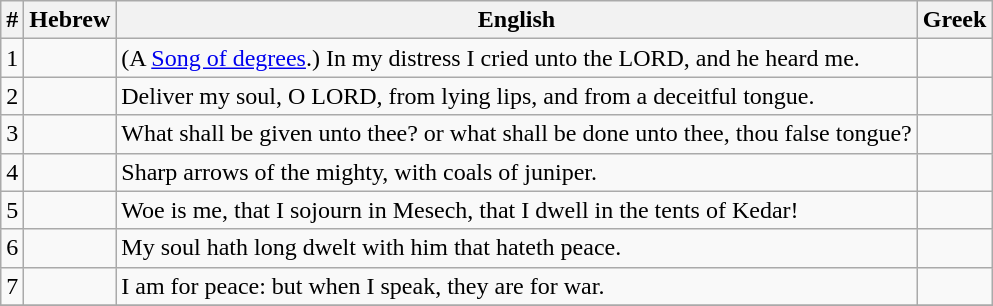<table class=wikitable>
<tr>
<th>#</th>
<th>Hebrew</th>
<th>English</th>
<th>Greek</th>
</tr>
<tr>
<td style="text-align:right">1</td>
<td style="text-align:right"></td>
<td>(A <a href='#'>Song of degrees</a>.) In my distress I cried unto the LORD, and he heard me.</td>
<td></td>
</tr>
<tr>
<td style="text-align:right">2</td>
<td style="text-align:right"></td>
<td>Deliver my soul, O LORD, from lying lips, and from a deceitful tongue.</td>
<td></td>
</tr>
<tr>
<td style="text-align:right">3</td>
<td style="text-align:right"></td>
<td>What shall be given unto thee? or what shall be done unto thee, thou false tongue?</td>
<td></td>
</tr>
<tr>
<td style="text-align:right">4</td>
<td style="text-align:right"></td>
<td>Sharp arrows of the mighty, with coals of juniper.</td>
<td></td>
</tr>
<tr>
<td style="text-align:right">5</td>
<td style="text-align:right"></td>
<td>Woe is me, that I sojourn in Mesech, that I dwell in the tents of Kedar!</td>
<td></td>
</tr>
<tr>
<td style="text-align:right">6</td>
<td style="text-align:right"></td>
<td>My soul hath long dwelt with him that hateth peace.</td>
<td></td>
</tr>
<tr>
<td style="text-align:right">7</td>
<td style="text-align:right"></td>
<td>I am for peace: but when I speak, they are for war.</td>
<td></td>
</tr>
<tr>
</tr>
</table>
